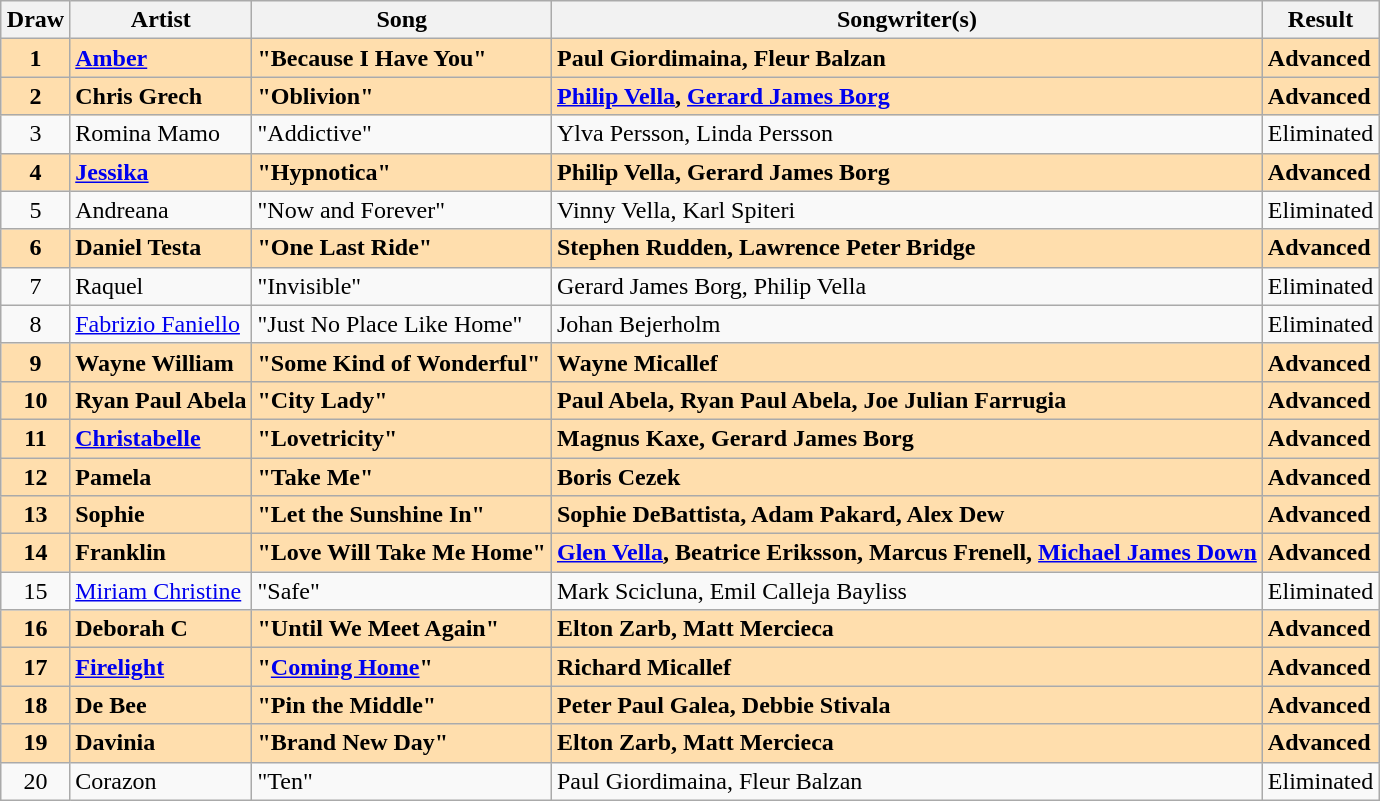<table class="sortable wikitable" style="margin: 1em auto 1em auto; text-align:center">
<tr>
<th>Draw</th>
<th>Artist</th>
<th>Song</th>
<th>Songwriter(s)</th>
<th>Result</th>
</tr>
<tr style="font-weight:bold; background:navajowhite;">
<td>1</td>
<td align="left"><a href='#'>Amber</a></td>
<td align="left">"Because I Have You"</td>
<td align="left">Paul Giordimaina, Fleur Balzan</td>
<td align="left">Advanced</td>
</tr>
<tr style="font-weight:bold; background:navajowhite;">
<td>2</td>
<td align="left">Chris Grech</td>
<td align="left">"Oblivion"</td>
<td align="left"><a href='#'>Philip Vella</a>, <a href='#'>Gerard James Borg</a></td>
<td align="left">Advanced</td>
</tr>
<tr>
<td>3</td>
<td align="left">Romina Mamo</td>
<td align="left">"Addictive"</td>
<td align="left">Ylva Persson, Linda Persson</td>
<td align="left">Eliminated</td>
</tr>
<tr style="font-weight:bold; background:navajowhite;">
<td>4</td>
<td align="left"><a href='#'>Jessika</a></td>
<td align="left">"Hypnotica"</td>
<td align="left">Philip Vella, Gerard James Borg</td>
<td align="left">Advanced</td>
</tr>
<tr>
<td>5</td>
<td align="left">Andreana</td>
<td align="left">"Now and Forever"</td>
<td align="left">Vinny Vella, Karl Spiteri</td>
<td align="left">Eliminated</td>
</tr>
<tr style="font-weight:bold; background:navajowhite;">
<td>6</td>
<td align="left">Daniel Testa</td>
<td align="left">"One Last Ride"</td>
<td align="left">Stephen Rudden, Lawrence Peter Bridge</td>
<td align="left">Advanced</td>
</tr>
<tr>
<td>7</td>
<td align="left">Raquel</td>
<td align="left">"Invisible"</td>
<td align="left">Gerard James Borg, Philip Vella</td>
<td align="left">Eliminated</td>
</tr>
<tr>
<td>8</td>
<td align="left"><a href='#'>Fabrizio Faniello</a></td>
<td align="left">"Just No Place Like Home"</td>
<td align="left">Johan Bejerholm</td>
<td align="left">Eliminated</td>
</tr>
<tr style="font-weight:bold; background:navajowhite;">
<td>9</td>
<td align="left">Wayne William</td>
<td align="left">"Some Kind of Wonderful"</td>
<td align="left">Wayne Micallef</td>
<td align="left">Advanced</td>
</tr>
<tr style="font-weight:bold; background:navajowhite;">
<td>10</td>
<td align="left">Ryan Paul Abela</td>
<td align="left">"City Lady"</td>
<td align="left">Paul Abela, Ryan Paul Abela, Joe Julian Farrugia</td>
<td align="left">Advanced</td>
</tr>
<tr style="font-weight:bold; background:navajowhite;">
<td>11</td>
<td align="left"><a href='#'>Christabelle</a></td>
<td align="left">"Lovetricity"</td>
<td align="left">Magnus Kaxe, Gerard James Borg</td>
<td align="left">Advanced</td>
</tr>
<tr style="font-weight:bold; background:navajowhite;">
<td>12</td>
<td align="left">Pamela</td>
<td align="left">"Take Me"</td>
<td align="left">Boris Cezek</td>
<td align="left">Advanced</td>
</tr>
<tr style="font-weight:bold; background:navajowhite;">
<td>13</td>
<td align="left">Sophie</td>
<td align="left">"Let the Sunshine In"</td>
<td align="left">Sophie DeBattista, Adam Pakard, Alex Dew</td>
<td align="left">Advanced</td>
</tr>
<tr style="font-weight:bold; background:navajowhite;">
<td>14</td>
<td align="left">Franklin</td>
<td align="left">"Love Will Take Me Home"</td>
<td align="left"><a href='#'>Glen Vella</a>, Beatrice Eriksson, Marcus Frenell, <a href='#'>Michael James Down</a></td>
<td align="left">Advanced</td>
</tr>
<tr>
<td>15</td>
<td align="left"><a href='#'>Miriam Christine</a></td>
<td align="left">"Safe"</td>
<td align="left">Mark Scicluna, Emil Calleja Bayliss</td>
<td align="left">Eliminated</td>
</tr>
<tr style="font-weight:bold; background:navajowhite;">
<td>16</td>
<td align="left">Deborah C</td>
<td align="left">"Until We Meet Again"</td>
<td align="left">Elton Zarb, Matt Mercieca</td>
<td align="left">Advanced</td>
</tr>
<tr style="font-weight:bold; background:navajowhite;">
<td>17</td>
<td align="left"><a href='#'>Firelight</a></td>
<td align="left">"<a href='#'>Coming Home</a>"</td>
<td align="left">Richard Micallef</td>
<td align="left">Advanced</td>
</tr>
<tr style="font-weight:bold; background:navajowhite;">
<td>18</td>
<td align="left">De Bee</td>
<td align="left">"Pin the Middle"</td>
<td align="left">Peter Paul Galea, Debbie Stivala</td>
<td align="left">Advanced</td>
</tr>
<tr style="font-weight:bold; background:navajowhite;">
<td>19</td>
<td align="left">Davinia</td>
<td align="left">"Brand New Day"</td>
<td align="left">Elton Zarb, Matt Mercieca</td>
<td align="left">Advanced</td>
</tr>
<tr>
<td>20</td>
<td align="left">Corazon</td>
<td align="left">"Ten"</td>
<td align="left">Paul Giordimaina, Fleur Balzan</td>
<td align="left">Eliminated</td>
</tr>
</table>
